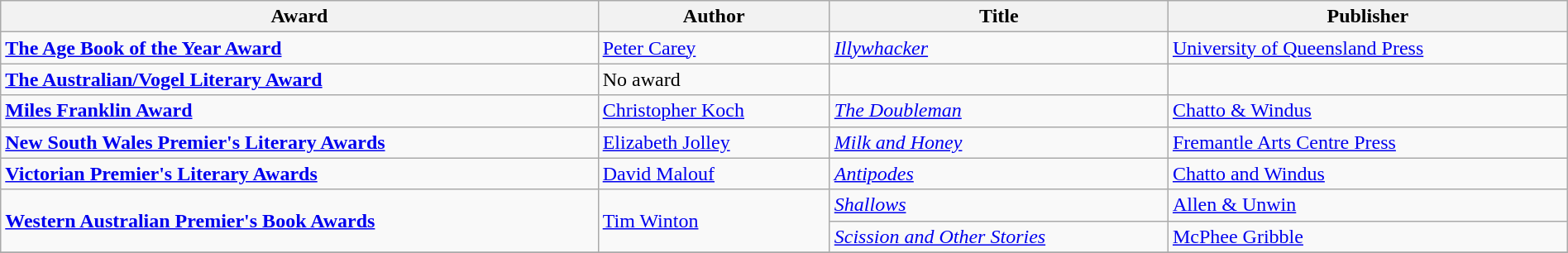<table class="wikitable" width=100%>
<tr>
<th>Award</th>
<th>Author</th>
<th>Title</th>
<th>Publisher</th>
</tr>
<tr>
<td><strong><a href='#'>The Age Book of the Year Award</a></strong></td>
<td><a href='#'>Peter Carey</a></td>
<td><em><a href='#'>Illywhacker</a></em></td>
<td><a href='#'>University of Queensland Press</a></td>
</tr>
<tr>
<td><strong><a href='#'>The Australian/Vogel Literary Award</a></strong></td>
<td>No award</td>
<td></td>
<td></td>
</tr>
<tr>
<td><strong><a href='#'>Miles Franklin Award</a></strong></td>
<td><a href='#'>Christopher Koch</a></td>
<td><em><a href='#'>The Doubleman</a></em></td>
<td><a href='#'>Chatto & Windus</a></td>
</tr>
<tr>
<td><strong><a href='#'>New South Wales Premier's Literary Awards</a></strong></td>
<td><a href='#'>Elizabeth Jolley</a></td>
<td><em><a href='#'>Milk and Honey</a></em></td>
<td><a href='#'>Fremantle Arts Centre Press</a></td>
</tr>
<tr>
<td><strong><a href='#'>Victorian Premier's Literary Awards</a></strong></td>
<td><a href='#'>David Malouf</a></td>
<td><em><a href='#'>Antipodes</a></em></td>
<td><a href='#'>Chatto and Windus</a></td>
</tr>
<tr>
<td rowspan=2><strong><a href='#'>Western Australian Premier's Book Awards</a></strong></td>
<td rowspan=2><a href='#'>Tim Winton</a></td>
<td><em><a href='#'>Shallows</a></em></td>
<td><a href='#'>Allen & Unwin</a></td>
</tr>
<tr>
<td><em><a href='#'>Scission and Other Stories</a></em></td>
<td><a href='#'>McPhee Gribble</a></td>
</tr>
<tr>
</tr>
</table>
